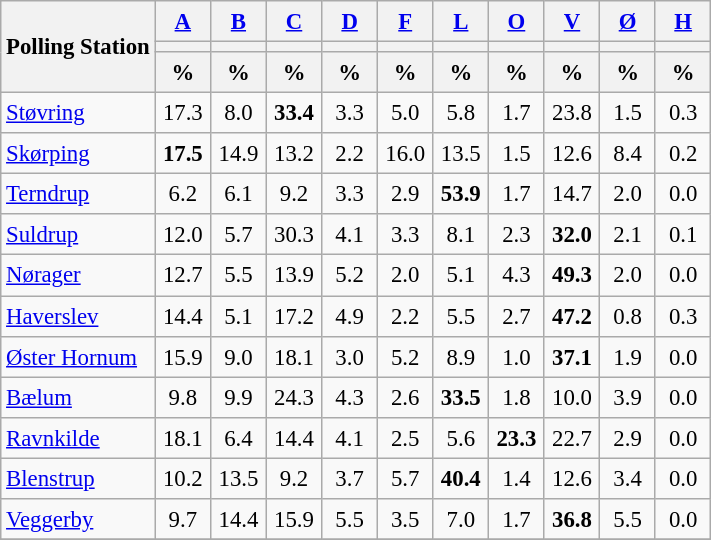<table class="wikitable sortable" style="text-align:right; font-size:95%; line-height:20px;">
<tr>
<th rowspan="3">Polling Station</th>
<th width=30px class=unsortable><a href='#'>A</a></th>
<th width=30px class=unsortable><a href='#'>B</a></th>
<th width=30px class=unsortable><a href='#'>C</a></th>
<th width=30px class=unsortable><a href='#'>D</a></th>
<th width=30px class=unsortable><a href='#'>F</a></th>
<th width=30px class=unsortable><a href='#'>L</a></th>
<th width=30px class=unsortable><a href='#'>O</a></th>
<th width=30px class=unsortable><a href='#'>V</a></th>
<th width=30px class=unsortable><a href='#'>Ø</a></th>
<th width=30px class=unsortable><a href='#'>H</a></th>
</tr>
<tr>
<th style=background:></th>
<th style=background:></th>
<th style=background:></th>
<th style=background:></th>
<th style=background:></th>
<th style=background:></th>
<th style=background:></th>
<th style=background:></th>
<th style=background:></th>
<th style=background:></th>
</tr>
<tr>
<th align=center data-sort-type=number>%</th>
<th align=center data-sort-type=number>%</th>
<th align=center data-sort-type=number>%</th>
<th align=center data-sort-type=number>%</th>
<th align=center data-sort-type=number>%</th>
<th align=center data-sort-type=number>%</th>
<th align=center data-sort-type=number>%</th>
<th align=center data-sort-type=number>%</th>
<th align=center data-sort-type=number>%</th>
<th align=center data-sort-type=number>%</th>
</tr>
<tr>
<td align=left><a href='#'>Støvring</a></td>
<td align=center>17.3</td>
<td align=center>8.0</td>
<td align=center ><strong>33.4</strong></td>
<td align=center>3.3</td>
<td align=center>5.0</td>
<td align=center>5.8</td>
<td align=center>1.7</td>
<td align=center>23.8</td>
<td align=center>1.5</td>
<td align=center>0.3</td>
</tr>
<tr>
<td align=left><a href='#'>Skørping</a></td>
<td align=center ><strong>17.5</strong></td>
<td align=center>14.9</td>
<td align=center>13.2</td>
<td align=center>2.2</td>
<td align=center>16.0</td>
<td align=center>13.5</td>
<td align=center>1.5</td>
<td align=center>12.6</td>
<td align=center>8.4</td>
<td align=center>0.2</td>
</tr>
<tr>
<td align=left><a href='#'>Terndrup</a></td>
<td align=center>6.2</td>
<td align=center>6.1</td>
<td align=center>9.2</td>
<td align=center>3.3</td>
<td align=center>2.9</td>
<td align=center ><strong>53.9</strong></td>
<td align=center>1.7</td>
<td align=center>14.7</td>
<td align=center>2.0</td>
<td align=center>0.0</td>
</tr>
<tr>
<td align=left><a href='#'>Suldrup</a></td>
<td align=center>12.0</td>
<td align=center>5.7</td>
<td align=center>30.3</td>
<td align=center>4.1</td>
<td align=center>3.3</td>
<td align=center>8.1</td>
<td align=center>2.3</td>
<td align=center ><strong>32.0</strong></td>
<td align=center>2.1</td>
<td align=center>0.1</td>
</tr>
<tr>
<td align=left><a href='#'>Nørager</a></td>
<td align=center>12.7</td>
<td align=center>5.5</td>
<td align=center>13.9</td>
<td align=center>5.2</td>
<td align=center>2.0</td>
<td align=center>5.1</td>
<td align=center>4.3</td>
<td align=center ><strong>49.3</strong></td>
<td align=center>2.0</td>
<td align=center>0.0</td>
</tr>
<tr>
<td align=left><a href='#'>Haverslev</a></td>
<td align=center>14.4</td>
<td align=center>5.1</td>
<td align=center>17.2</td>
<td align=center>4.9</td>
<td align=center>2.2</td>
<td align=center>5.5</td>
<td align=center>2.7</td>
<td align=center ><strong>47.2</strong></td>
<td align=center>0.8</td>
<td align=center>0.3</td>
</tr>
<tr>
<td align=left><a href='#'>Øster Hornum</a></td>
<td align=center>15.9</td>
<td align=center>9.0</td>
<td align=center>18.1</td>
<td align=center>3.0</td>
<td align=center>5.2</td>
<td align=center>8.9</td>
<td align=center>1.0</td>
<td align=center ><strong>37.1</strong></td>
<td align=center>1.9</td>
<td align=center>0.0</td>
</tr>
<tr>
<td align=left><a href='#'>Bælum</a></td>
<td align=center>9.8</td>
<td align=center>9.9</td>
<td align=center>24.3</td>
<td align=center>4.3</td>
<td align=center>2.6</td>
<td align=center ><strong>33.5</strong></td>
<td align=center>1.8</td>
<td align=center>10.0</td>
<td align=center>3.9</td>
<td align=center>0.0</td>
</tr>
<tr>
<td align=left><a href='#'>Ravnkilde</a></td>
<td align=center>18.1</td>
<td align=center>6.4</td>
<td align=center>14.4</td>
<td align=center>4.1</td>
<td align=center>2.5</td>
<td align=center>5.6</td>
<td align=center ><strong>23.3</strong></td>
<td align=center>22.7</td>
<td align=center>2.9</td>
<td align=center>0.0</td>
</tr>
<tr>
<td align=left><a href='#'>Blenstrup</a></td>
<td align=center>10.2</td>
<td align=center>13.5</td>
<td align=center>9.2</td>
<td align=center>3.7</td>
<td align=center>5.7</td>
<td align=center ><strong>40.4</strong></td>
<td align=center>1.4</td>
<td align=center>12.6</td>
<td align=center>3.4</td>
<td align=center>0.0</td>
</tr>
<tr>
<td align=left><a href='#'>Veggerby</a></td>
<td align=center>9.7</td>
<td align=center>14.4</td>
<td align=center>15.9</td>
<td align=center>5.5</td>
<td align=center>3.5</td>
<td align=center>7.0</td>
<td align=center>1.7</td>
<td align=center ><strong>36.8</strong></td>
<td align=center>5.5</td>
<td align=center>0.0</td>
</tr>
<tr>
</tr>
</table>
